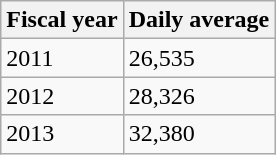<table class="wikitable">
<tr>
<th>Fiscal year</th>
<th>Daily average</th>
</tr>
<tr>
<td>2011</td>
<td>26,535</td>
</tr>
<tr>
<td>2012</td>
<td>28,326</td>
</tr>
<tr>
<td>2013</td>
<td>32,380</td>
</tr>
</table>
